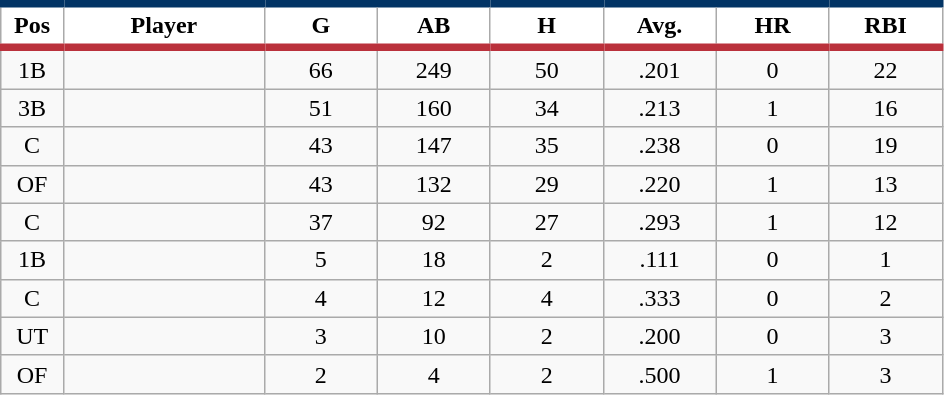<table class="wikitable sortable">
<tr>
<th style="background:#FFFFFF; border-top:#023465 5px solid; border-bottom:#ba313c 5px solid;" width="5%">Pos</th>
<th style="background:#FFFFFF; border-top:#023465 5px solid; border-bottom:#ba313c 5px solid;" width="16%">Player</th>
<th style="background:#FFFFFF; border-top:#023465 5px solid; border-bottom:#ba313c 5px solid;" width="9%">G</th>
<th style="background:#FFFFFF; border-top:#023465 5px solid; border-bottom:#ba313c 5px solid;" width="9%">AB</th>
<th style="background:#FFFFFF; border-top:#023465 5px solid; border-bottom:#ba313c 5px solid;" width="9%">H</th>
<th style="background:#FFFFFF; border-top:#023465 5px solid; border-bottom:#ba313c 5px solid;" width="9%">Avg.</th>
<th style="background:#FFFFFF; border-top:#023465 5px solid; border-bottom:#ba313c 5px solid;" width="9%">HR</th>
<th style="background:#FFFFFF; border-top:#023465 5px solid; border-bottom:#ba313c 5px solid;" width="9%">RBI</th>
</tr>
<tr align="center">
<td>1B</td>
<td></td>
<td>66</td>
<td>249</td>
<td>50</td>
<td>.201</td>
<td>0</td>
<td>22</td>
</tr>
<tr align="center">
<td>3B</td>
<td></td>
<td>51</td>
<td>160</td>
<td>34</td>
<td>.213</td>
<td>1</td>
<td>16</td>
</tr>
<tr align="center">
<td>C</td>
<td></td>
<td>43</td>
<td>147</td>
<td>35</td>
<td>.238</td>
<td>0</td>
<td>19</td>
</tr>
<tr align="center">
<td>OF</td>
<td></td>
<td>43</td>
<td>132</td>
<td>29</td>
<td>.220</td>
<td>1</td>
<td>13</td>
</tr>
<tr align="center">
<td>C</td>
<td></td>
<td>37</td>
<td>92</td>
<td>27</td>
<td>.293</td>
<td>1</td>
<td>12</td>
</tr>
<tr align="center">
<td>1B</td>
<td></td>
<td>5</td>
<td>18</td>
<td>2</td>
<td>.111</td>
<td>0</td>
<td>1</td>
</tr>
<tr align="center">
<td>C</td>
<td></td>
<td>4</td>
<td>12</td>
<td>4</td>
<td>.333</td>
<td>0</td>
<td>2</td>
</tr>
<tr align="center">
<td>UT</td>
<td></td>
<td>3</td>
<td>10</td>
<td>2</td>
<td>.200</td>
<td>0</td>
<td>3</td>
</tr>
<tr align="center">
<td>OF</td>
<td></td>
<td>2</td>
<td>4</td>
<td>2</td>
<td>.500</td>
<td>1</td>
<td>3</td>
</tr>
</table>
